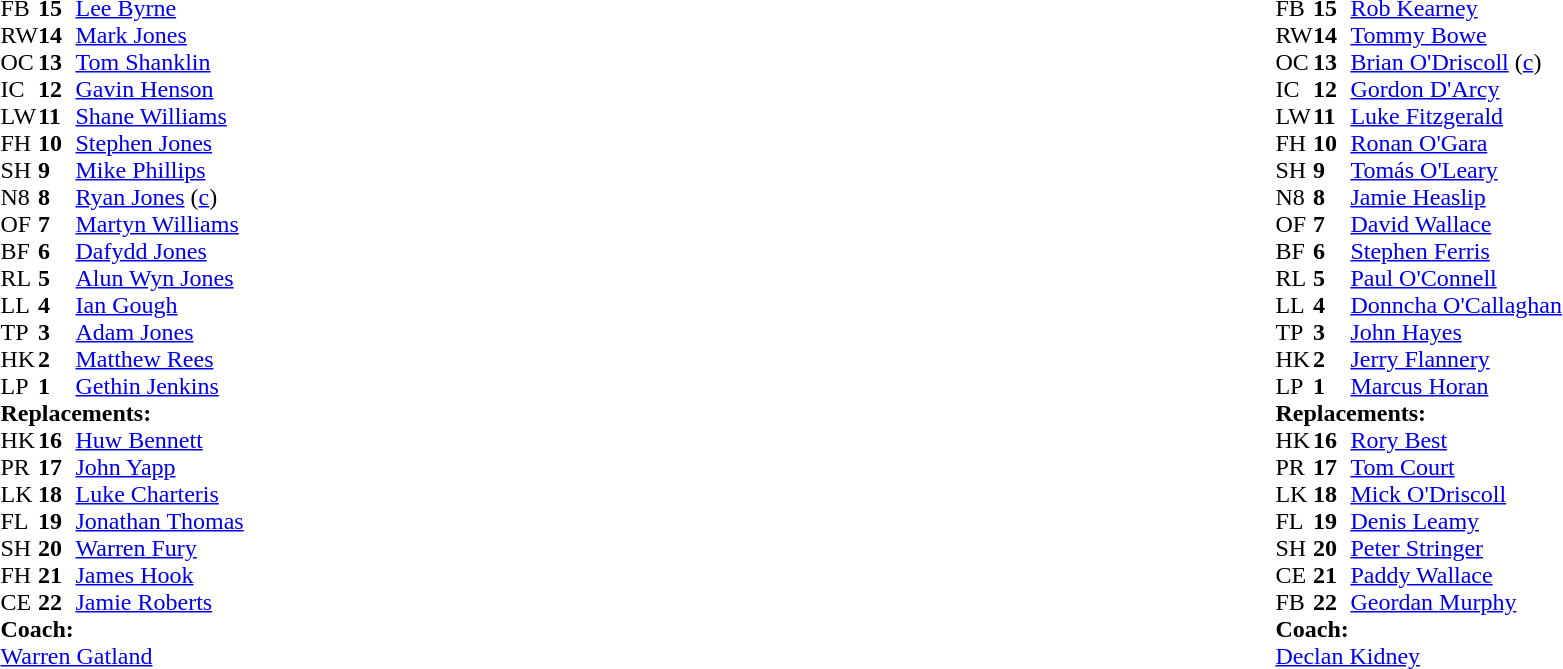<table width="100%">
<tr>
<td valign="top" width="50%"><br><table cellspacing="0" cellpadding="0">
<tr>
<th width="25"></th>
<th width="25"></th>
</tr>
<tr>
<td>FB</td>
<td><strong>15</strong></td>
<td><a href='#'>Lee Byrne</a></td>
<td></td>
<td></td>
</tr>
<tr>
<td>RW</td>
<td><strong>14</strong></td>
<td><a href='#'>Mark Jones</a></td>
</tr>
<tr>
<td>OC</td>
<td><strong>13</strong></td>
<td><a href='#'>Tom Shanklin</a></td>
</tr>
<tr>
<td>IC</td>
<td><strong>12</strong></td>
<td><a href='#'>Gavin Henson</a></td>
</tr>
<tr>
<td>LW</td>
<td><strong>11</strong></td>
<td><a href='#'>Shane Williams</a></td>
</tr>
<tr>
<td>FH</td>
<td><strong>10</strong></td>
<td><a href='#'>Stephen Jones</a></td>
</tr>
<tr>
<td>SH</td>
<td><strong>9</strong></td>
<td><a href='#'>Mike Phillips</a></td>
</tr>
<tr>
<td>N8</td>
<td><strong>8</strong></td>
<td><a href='#'>Ryan Jones</a> (<a href='#'>c</a>)</td>
</tr>
<tr>
<td>OF</td>
<td><strong>7</strong></td>
<td><a href='#'>Martyn Williams</a></td>
</tr>
<tr>
<td>BF</td>
<td><strong>6</strong></td>
<td><a href='#'>Dafydd Jones</a></td>
</tr>
<tr>
<td>RL</td>
<td><strong>5</strong></td>
<td><a href='#'>Alun Wyn Jones</a></td>
</tr>
<tr>
<td>LL</td>
<td><strong>4</strong></td>
<td><a href='#'>Ian Gough</a></td>
<td></td>
<td></td>
</tr>
<tr>
<td>TP</td>
<td><strong>3</strong></td>
<td><a href='#'>Adam Jones</a></td>
</tr>
<tr>
<td>HK</td>
<td><strong>2</strong></td>
<td><a href='#'>Matthew Rees</a></td>
<td></td>
<td></td>
</tr>
<tr>
<td>LP</td>
<td><strong>1</strong></td>
<td><a href='#'>Gethin Jenkins</a></td>
</tr>
<tr>
<td colspan="3"><strong>Replacements:</strong></td>
</tr>
<tr>
<td>HK</td>
<td><strong>16</strong></td>
<td><a href='#'>Huw Bennett</a></td>
<td></td>
<td></td>
</tr>
<tr>
<td>PR</td>
<td><strong>17</strong></td>
<td><a href='#'>John Yapp</a></td>
</tr>
<tr>
<td>LK</td>
<td><strong>18</strong></td>
<td><a href='#'>Luke Charteris</a></td>
<td></td>
<td></td>
</tr>
<tr>
<td>FL</td>
<td><strong>19</strong></td>
<td><a href='#'>Jonathan Thomas</a></td>
</tr>
<tr>
<td>SH</td>
<td><strong>20</strong></td>
<td><a href='#'>Warren Fury</a></td>
</tr>
<tr>
<td>FH</td>
<td><strong>21</strong></td>
<td><a href='#'>James Hook</a></td>
</tr>
<tr>
<td>CE</td>
<td><strong>22</strong></td>
<td><a href='#'>Jamie Roberts</a></td>
<td></td>
<td></td>
</tr>
<tr>
<td colspan="3"><strong>Coach:</strong></td>
</tr>
<tr>
<td colspan="3"><a href='#'>Warren Gatland</a></td>
</tr>
</table>
</td>
<td style="vertical-align:top"></td>
<td style="vertical-align:top" width="50%"><br><table cellspacing="0" cellpadding="0" align="center">
<tr>
<th width="25"></th>
<th width="25"></th>
</tr>
<tr>
<td>FB</td>
<td><strong>15</strong></td>
<td><a href='#'>Rob Kearney</a></td>
<td></td>
<td></td>
</tr>
<tr>
<td>RW</td>
<td><strong>14</strong></td>
<td><a href='#'>Tommy Bowe</a></td>
</tr>
<tr>
<td>OC</td>
<td><strong>13</strong></td>
<td><a href='#'>Brian O'Driscoll</a> (<a href='#'>c</a>)</td>
</tr>
<tr>
<td>IC</td>
<td><strong>12</strong></td>
<td><a href='#'>Gordon D'Arcy</a></td>
</tr>
<tr>
<td>LW</td>
<td><strong>11</strong></td>
<td><a href='#'>Luke Fitzgerald</a></td>
<td></td>
<td></td>
</tr>
<tr>
<td>FH</td>
<td><strong>10</strong></td>
<td><a href='#'>Ronan O'Gara</a></td>
</tr>
<tr>
<td>SH</td>
<td><strong>9</strong></td>
<td><a href='#'>Tomás O'Leary</a></td>
<td></td>
<td></td>
</tr>
<tr>
<td>N8</td>
<td><strong>8</strong></td>
<td><a href='#'>Jamie Heaslip</a></td>
</tr>
<tr>
<td>OF</td>
<td><strong>7</strong></td>
<td><a href='#'>David Wallace</a></td>
</tr>
<tr>
<td>BF</td>
<td><strong>6</strong></td>
<td><a href='#'>Stephen Ferris</a></td>
<td></td>
<td></td>
</tr>
<tr>
<td>RL</td>
<td><strong>5</strong></td>
<td><a href='#'>Paul O'Connell</a></td>
</tr>
<tr>
<td>LL</td>
<td><strong>4</strong></td>
<td><a href='#'>Donncha O'Callaghan</a></td>
</tr>
<tr>
<td>TP</td>
<td><strong>3</strong></td>
<td><a href='#'>John Hayes</a></td>
<td></td>
<td></td>
<td></td>
</tr>
<tr>
<td>HK</td>
<td><strong>2</strong></td>
<td><a href='#'>Jerry Flannery</a></td>
<td></td>
<td></td>
</tr>
<tr>
<td>LP</td>
<td><strong>1</strong></td>
<td><a href='#'>Marcus Horan</a></td>
</tr>
<tr>
<td colspan="3"><strong>Replacements:</strong></td>
</tr>
<tr>
<td>HK</td>
<td><strong>16</strong></td>
<td><a href='#'>Rory Best</a></td>
<td></td>
<td></td>
</tr>
<tr>
<td>PR</td>
<td><strong>17</strong></td>
<td><a href='#'>Tom Court</a></td>
<td></td>
<td></td>
<td></td>
</tr>
<tr>
<td>LK</td>
<td><strong>18</strong></td>
<td><a href='#'>Mick O'Driscoll</a></td>
</tr>
<tr>
<td>FL</td>
<td><strong>19</strong></td>
<td><a href='#'>Denis Leamy</a></td>
<td></td>
<td></td>
</tr>
<tr>
<td>SH</td>
<td><strong>20</strong></td>
<td><a href='#'>Peter Stringer</a></td>
<td></td>
<td></td>
</tr>
<tr>
<td>CE</td>
<td><strong>21</strong></td>
<td><a href='#'>Paddy Wallace</a></td>
<td></td>
<td></td>
</tr>
<tr>
<td>FB</td>
<td><strong>22</strong></td>
<td><a href='#'>Geordan Murphy</a></td>
<td></td>
<td></td>
</tr>
<tr>
<td colspan="3"><strong>Coach:</strong></td>
</tr>
<tr>
<td colspan="3"><a href='#'>Declan Kidney</a></td>
</tr>
</table>
</td>
</tr>
</table>
